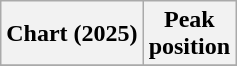<table class="wikitable sortable plainrowheaders" style="text-align:center">
<tr>
<th scope="col">Chart (2025)</th>
<th scope="col">Peak<br>position</th>
</tr>
<tr>
</tr>
</table>
